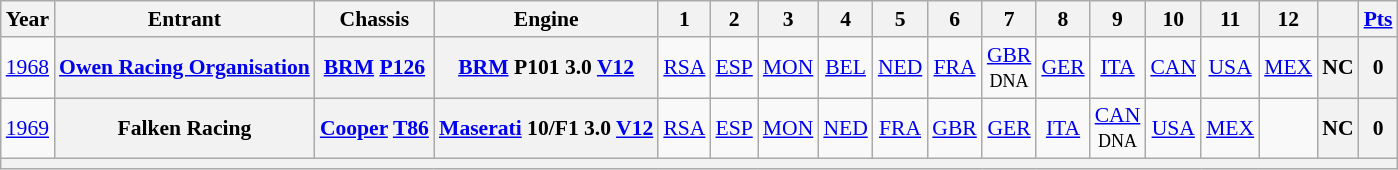<table class="wikitable" style="text-align:center; font-size:90%">
<tr>
<th>Year</th>
<th>Entrant</th>
<th>Chassis</th>
<th>Engine</th>
<th>1</th>
<th>2</th>
<th>3</th>
<th>4</th>
<th>5</th>
<th>6</th>
<th>7</th>
<th>8</th>
<th>9</th>
<th>10</th>
<th>11</th>
<th>12</th>
<th></th>
<th><a href='#'>Pts</a></th>
</tr>
<tr>
<td><a href='#'>1968</a></td>
<th><a href='#'>Owen Racing Organisation</a></th>
<th><a href='#'>BRM</a> <a href='#'>P126</a></th>
<th><a href='#'>BRM</a> P101 3.0 <a href='#'>V12</a></th>
<td><a href='#'>RSA</a></td>
<td><a href='#'>ESP</a></td>
<td><a href='#'>MON</a></td>
<td><a href='#'>BEL</a></td>
<td><a href='#'>NED</a></td>
<td><a href='#'>FRA</a></td>
<td><a href='#'>GBR</a><br><small>DNA</small></td>
<td><a href='#'>GER</a></td>
<td><a href='#'>ITA</a></td>
<td><a href='#'>CAN</a></td>
<td><a href='#'>USA</a></td>
<td><a href='#'>MEX</a></td>
<th>NC</th>
<th>0</th>
</tr>
<tr>
<td><a href='#'>1969</a></td>
<th>Falken Racing</th>
<th><a href='#'>Cooper</a> <a href='#'>T86</a></th>
<th><a href='#'>Maserati</a> 10/F1 3.0 <a href='#'>V12</a></th>
<td><a href='#'>RSA</a></td>
<td><a href='#'>ESP</a></td>
<td><a href='#'>MON</a></td>
<td><a href='#'>NED</a></td>
<td><a href='#'>FRA</a></td>
<td><a href='#'>GBR</a></td>
<td><a href='#'>GER</a></td>
<td><a href='#'>ITA</a></td>
<td><a href='#'>CAN</a><br><small>DNA</small></td>
<td><a href='#'>USA</a></td>
<td><a href='#'>MEX</a></td>
<td></td>
<th>NC</th>
<th>0</th>
</tr>
<tr>
<th colspan=18></th>
</tr>
</table>
